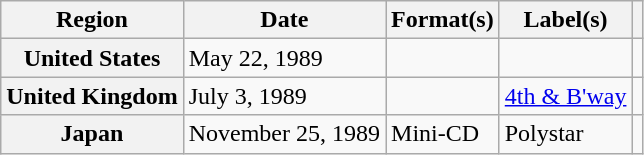<table class="wikitable plainrowheaders">
<tr>
<th scope="col">Region</th>
<th scope="col">Date</th>
<th scope="col">Format(s)</th>
<th scope="col">Label(s)</th>
<th scope="col"></th>
</tr>
<tr>
<th scope="row">United States</th>
<td>May 22, 1989</td>
<td></td>
<td></td>
<td align="center"></td>
</tr>
<tr>
<th scope="row">United Kingdom</th>
<td>July 3, 1989</td>
<td></td>
<td><a href='#'>4th & B'way</a></td>
<td align="center"></td>
</tr>
<tr>
<th scope="row">Japan</th>
<td>November 25, 1989</td>
<td>Mini-CD</td>
<td>Polystar</td>
<td align="center"></td>
</tr>
</table>
